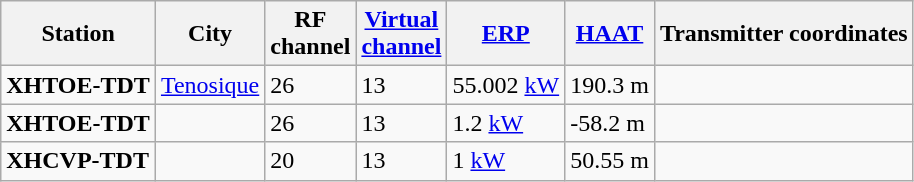<table class="wikitable">
<tr>
<th><strong>Station</strong></th>
<th><strong>City</strong></th>
<th><strong>RF<br>channel</strong></th>
<th><strong><a href='#'>Virtual<br>channel</a></strong></th>
<th><strong><a href='#'>ERP</a></strong></th>
<th><strong><a href='#'>HAAT</a></strong></th>
<th><strong>Transmitter coordinates</strong></th>
</tr>
<tr style="vertical-align: top; text-align: left;">
<td><strong>XHTOE-TDT</strong></td>
<td><a href='#'>Tenosique</a></td>
<td>26</td>
<td>13</td>
<td>55.002 <a href='#'>kW</a></td>
<td>190.3 m</td>
<td></td>
</tr>
<tr style="vertical-align: top; text-align: left;">
<td><strong>XHTOE-TDT</strong></td>
<td></td>
<td>26</td>
<td>13</td>
<td>1.2 <a href='#'>kW</a></td>
<td>-58.2 m</td>
<td></td>
</tr>
<tr style="vertical-align: top; text-align: left;">
<td><strong>XHCVP-TDT</strong></td>
<td></td>
<td>20</td>
<td>13</td>
<td>1 <a href='#'>kW</a></td>
<td>50.55 m</td>
<td></td>
</tr>
</table>
